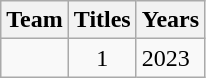<table class="wikitable sortable" style="text-align:center">
<tr>
<th>Team</th>
<th>Titles</th>
<th>Years</th>
</tr>
<tr>
<td style=><em></em></td>
<td>1</td>
<td align=left>2023</td>
</tr>
</table>
